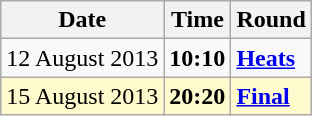<table class="wikitable">
<tr>
<th>Date</th>
<th>Time</th>
<th>Round</th>
</tr>
<tr>
<td>12 August 2013</td>
<td><strong>10:10</strong></td>
<td><strong><a href='#'>Heats</a></strong></td>
</tr>
<tr style=background:lemonchiffon>
<td>15 August 2013</td>
<td><strong>20:20</strong></td>
<td><strong><a href='#'>Final</a></strong></td>
</tr>
</table>
